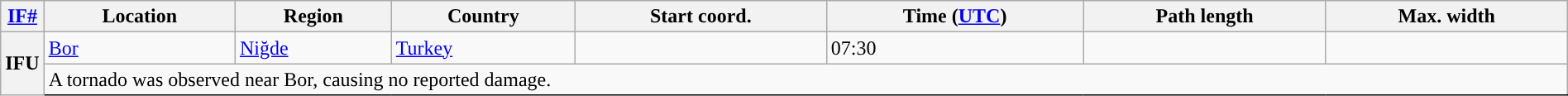<table class="wikitable sortable" style="width:100%;">
<tr>
<th scope="col" width="2%" align="center"><a href='#'>IF#</a></th>
<th scope="col" align="center" class="unsortable">Location</th>
<th scope="col" align="center" class="unsortable">Region</th>
<th scope="col" align="center">Country</th>
<th scope="col" align="center">Start coord.</th>
<th scope="col" align="center">Time (<a href='#'>UTC</a>)</th>
<th scope="col" align="center">Path length</th>
<th scope="col" align="center">Max. width</th>
</tr>
<tr>
<th scope="row" rowspan="2" style="background-color:#">IFU</th>
<td><a href='#'>Bor</a></td>
<td><a href='#'>Niğde</a></td>
<td><a href='#'>Turkey</a></td>
<td></td>
<td>07:30</td>
<td></td>
<td></td>
</tr>
<tr class="expand-child">
<td colspan="8" style=" border-bottom: 1px solid black;">A tornado was observed near Bor, causing no reported damage.</td>
</tr>
</table>
